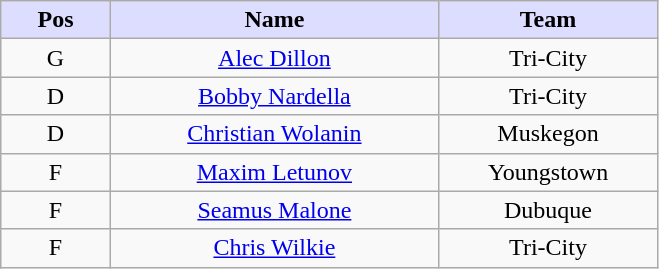<table class="wikitable" style="text-align:center">
<tr>
<th style="background:#ddf; width:10%;">Pos</th>
<th style="background:#ddf; width:30%;">Name</th>
<th style="background:#ddf; width:20%;">Team</th>
</tr>
<tr>
<td>G</td>
<td><a href='#'>Alec Dillon</a></td>
<td>Tri-City</td>
</tr>
<tr>
<td>D</td>
<td><a href='#'>Bobby Nardella</a></td>
<td>Tri-City</td>
</tr>
<tr>
<td>D</td>
<td><a href='#'>Christian Wolanin</a></td>
<td>Muskegon</td>
</tr>
<tr>
<td>F</td>
<td><a href='#'>Maxim Letunov</a></td>
<td>Youngstown</td>
</tr>
<tr>
<td>F</td>
<td><a href='#'>Seamus Malone</a></td>
<td>Dubuque</td>
</tr>
<tr>
<td>F</td>
<td><a href='#'>Chris Wilkie</a></td>
<td>Tri-City</td>
</tr>
</table>
